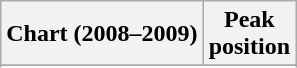<table class="wikitable sortable plainrowheaders" style="text-align:center">
<tr>
<th scope="col">Chart (2008–2009)</th>
<th scope="col">Peak<br>position</th>
</tr>
<tr>
</tr>
<tr>
</tr>
</table>
